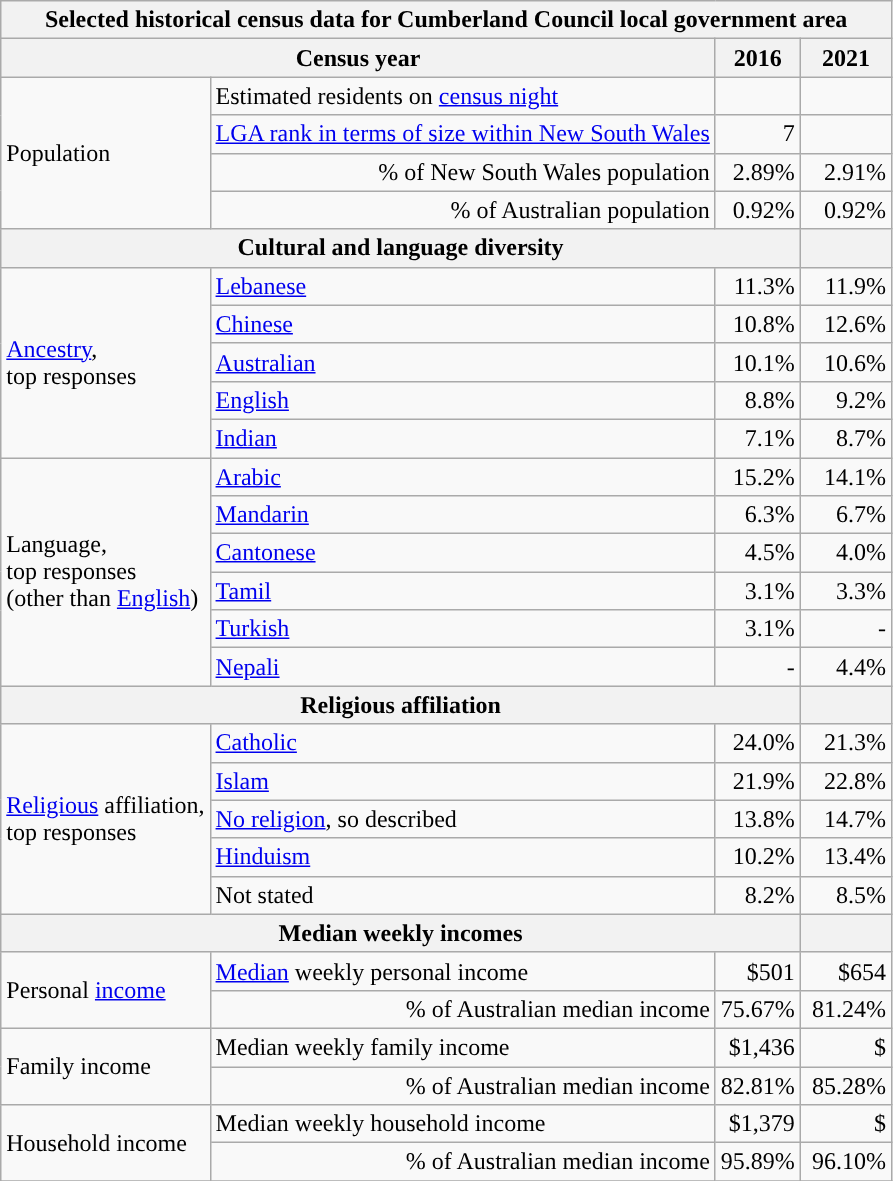<table class="wikitable">
<tr>
<th colspan=7>Selected historical census data for Cumberland Council local government area</th>
</tr>
<tr>
<th colspan=3>Census year</th>
<th>2016</th>
<th>2021</th>
</tr>
<tr>
<td rowspan=4 colspan="2">Population</td>
<td>Estimated residents on <a href='#'>census night</a></td>
<td align="right"></td>
<td align="right"> </td>
</tr>
<tr>
<td align="right"><a href='#'>LGA rank in terms of size within New South Wales</a></td>
<td align="right">7</td>
<td align="right"></td>
</tr>
<tr>
<td align="right">% of New South Wales population</td>
<td align="right">2.89%</td>
<td align="right"> 2.91%</td>
</tr>
<tr>
<td align="right">% of Australian population</td>
<td align="right">0.92%</td>
<td align="right"> 0.92%</td>
</tr>
<tr>
<th colspan=4>Cultural and language diversity</th>
<th></th>
</tr>
<tr>
<td rowspan=5 colspan=2><a href='#'>Ancestry</a>,<br>top responses</td>
<td><a href='#'>Lebanese</a></td>
<td align="right">11.3%</td>
<td align="right"> 11.9%</td>
</tr>
<tr>
<td><a href='#'>Chinese</a></td>
<td align="right">10.8%</td>
<td align="right"> 12.6%</td>
</tr>
<tr>
<td><a href='#'>Australian</a></td>
<td align="right">10.1%</td>
<td align="right"> 10.6%</td>
</tr>
<tr>
<td><a href='#'>English</a></td>
<td align="right">8.8%</td>
<td align="right"> 9.2%</td>
</tr>
<tr>
<td><a href='#'>Indian</a></td>
<td align="right">7.1%</td>
<td align="right"> 8.7%</td>
</tr>
<tr>
<td rowspan=6 colspan=2>Language,<br>top responses<br>(other than <a href='#'>English</a>)</td>
<td><a href='#'>Arabic</a></td>
<td align="right">15.2%</td>
<td align="right"> 14.1%</td>
</tr>
<tr>
<td><a href='#'>Mandarin</a></td>
<td align="right">6.3%</td>
<td align="right"> 6.7%</td>
</tr>
<tr>
<td><a href='#'>Cantonese</a></td>
<td align="right">4.5%</td>
<td align="right"> 4.0%</td>
</tr>
<tr>
<td><a href='#'>Tamil</a></td>
<td align="right">3.1%</td>
<td align="right"> 3.3%</td>
</tr>
<tr>
<td><a href='#'>Turkish</a></td>
<td align="right">3.1%</td>
<td align="right">-</td>
</tr>
<tr>
<td><a href='#'>Nepali</a></td>
<td align="right">-</td>
<td align="right">4.4%</td>
</tr>
<tr>
<th colspan=4>Religious affiliation</th>
<th></th>
</tr>
<tr>
<td rowspan=5 colspan=2><a href='#'>Religious</a> affiliation,<br>top responses</td>
<td><a href='#'>Catholic</a></td>
<td align="right">24.0%</td>
<td align="right"> 21.3%</td>
</tr>
<tr>
<td><a href='#'>Islam</a></td>
<td align="right">21.9%</td>
<td align="right"> 22.8%</td>
</tr>
<tr>
<td><a href='#'>No religion</a>, so described</td>
<td align="right">13.8%</td>
<td align="right"> 14.7%</td>
</tr>
<tr>
<td><a href='#'>Hinduism</a></td>
<td align="right">10.2%</td>
<td align="right"> 13.4%</td>
</tr>
<tr>
<td>Not stated</td>
<td align="right">8.2%</td>
<td align="right"> 8.5%</td>
</tr>
<tr>
<th colspan=4>Median weekly incomes</th>
<th></th>
</tr>
<tr>
<td rowspan=2 colspan=2>Personal <a href='#'>income</a></td>
<td><a href='#'>Median</a> weekly personal income</td>
<td align="right">$501</td>
<td align="right"> $654</td>
</tr>
<tr>
<td align="right">% of Australian median income</td>
<td align="right">75.67%</td>
<td align="right"> 81.24%</td>
</tr>
<tr>
<td rowspan=2 colspan=2>Family income</td>
<td>Median weekly family income</td>
<td align="right">$1,436</td>
<td align="right"> $</td>
</tr>
<tr>
<td align="right">% of Australian median income</td>
<td align="right">82.81%</td>
<td align="right"> 85.28%</td>
</tr>
<tr>
<td rowspan=2 colspan=2>Household income</td>
<td>Median weekly household income</td>
<td align="right">$1,379</td>
<td align="right"> $</td>
</tr>
<tr>
<td align="right">% of Australian median income</td>
<td align="right">95.89%</td>
<td align="right"> 96.10%</td>
</tr>
<tr>
</tr>
</table>
